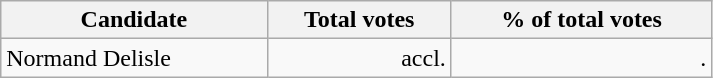<table class="wikitable" width="475">
<tr>
<th align="left">Candidate</th>
<th align="right">Total votes</th>
<th align="right">% of total votes</th>
</tr>
<tr>
<td align="left">Normand Delisle</td>
<td align="right">accl.</td>
<td align="right">.</td>
</tr>
</table>
